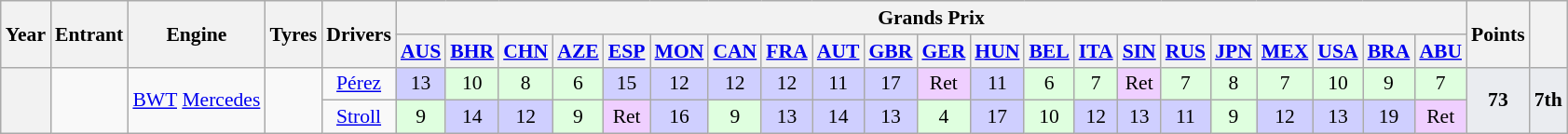<table class="wikitable" style="text-align:center; font-size:90%">
<tr>
<th rowspan="2">Year</th>
<th rowspan="2">Entrant</th>
<th rowspan="2">Engine</th>
<th rowspan="2">Tyres</th>
<th rowspan="2">Drivers</th>
<th colspan="21">Grands Prix</th>
<th rowspan="2">Points</th>
<th rowspan="2"></th>
</tr>
<tr>
<th><a href='#'>AUS</a></th>
<th><a href='#'>BHR</a></th>
<th><a href='#'>CHN</a></th>
<th><a href='#'>AZE</a></th>
<th><a href='#'>ESP</a></th>
<th><a href='#'>MON</a></th>
<th><a href='#'>CAN</a></th>
<th><a href='#'>FRA</a></th>
<th><a href='#'>AUT</a></th>
<th><a href='#'>GBR</a></th>
<th><a href='#'>GER</a></th>
<th><a href='#'>HUN</a></th>
<th><a href='#'>BEL</a></th>
<th><a href='#'>ITA</a></th>
<th><a href='#'>SIN</a></th>
<th><a href='#'>RUS</a></th>
<th><a href='#'>JPN</a></th>
<th><a href='#'>MEX</a></th>
<th><a href='#'>USA</a></th>
<th><a href='#'>BRA</a></th>
<th><a href='#'>ABU</a></th>
</tr>
<tr>
<th rowspan="2"></th>
<td rowspan="2"><a href='#'> </a></td>
<td rowspan="2"><a href='#'>BWT</a> <a href='#'>Mercedes</a></td>
<td rowspan="2"></td>
<td><a href='#'>Pérez</a></td>
<td style="background:#CFCFFF">13</td>
<td style="background:#DFFFDF">10</td>
<td style="background:#DFFFDF">8</td>
<td style="background:#DFFFDF">6</td>
<td style="background:#CFCFFF">15</td>
<td style="background:#CFCFFF">12</td>
<td style="background:#CFCFFF">12</td>
<td style="background:#CFCFFF">12</td>
<td style="background:#CFCFFF">11</td>
<td style="background:#CFCFFF">17</td>
<td style="background:#EFCFFF">Ret</td>
<td style="background:#CFCFFF">11</td>
<td style="background:#DFFFDF">6</td>
<td style="background:#DFFFDF">7</td>
<td style="background:#EFCFFF">Ret</td>
<td style="background:#DFFFDF">7</td>
<td style="background:#DFFFDF">8</td>
<td style="background:#DFFFDF">7</td>
<td style="background:#DFFFDF">10</td>
<td style="background:#DFFFDF">9</td>
<td style="background:#DFFFDF">7</td>
<td rowspan="2" style="background-color:#EAECF0;text-align:center"><strong>73</strong></td>
<td rowspan="2" style="background-color:#EAECF0;text-align:center"><strong>7th</strong></td>
</tr>
<tr>
<td><a href='#'>Stroll</a></td>
<td style="background:#DFFFDF">9</td>
<td style="background:#CFCFFF">14</td>
<td style="background:#CFCFFF">12</td>
<td style="background:#DFFFDF">9</td>
<td style="background:#EFCFFF">Ret</td>
<td style="background:#CFCFFF">16</td>
<td style="background:#DFFFDF">9</td>
<td style="background:#CFCFFF">13</td>
<td style="background:#CFCFFF">14</td>
<td style="background:#CFCFFF">13</td>
<td style="background:#DFFFDF">4</td>
<td style="background:#CFCFFF">17</td>
<td style="background:#DFFFDF">10</td>
<td style="background:#CFCFFF">12</td>
<td style="background:#CFCFFF">13</td>
<td style="background:#CFCFFF">11</td>
<td style="background:#DFFFDF">9</td>
<td style="background:#CFCFFF">12</td>
<td style="background:#CFCFFF">13</td>
<td style="background:#CFCFFF">19</td>
<td style="background:#EFCFFF">Ret</td>
</tr>
</table>
